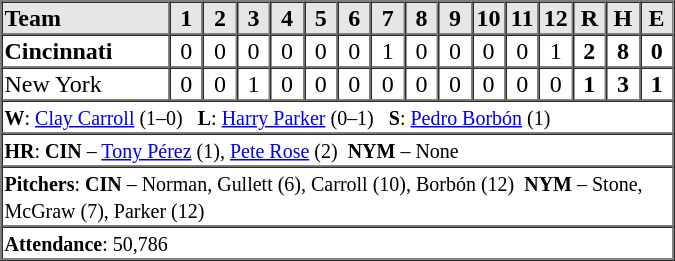<table border=1 cellspacing=0 width=450 style="margin-left:3em;">
<tr style="text-align:center; background-color:#e6e6e6;">
<th align=left width=25%>Team</th>
<th width=5%>1</th>
<th width=5%>2</th>
<th width=5%>3</th>
<th width=5%>4</th>
<th width=5%>5</th>
<th width=5%>6</th>
<th width=5%>7</th>
<th width=5%>8</th>
<th width=5%>9</th>
<th width=5%>10</th>
<th width=5%>11</th>
<th width=5%>12</th>
<th width=5%>R</th>
<th width=5%>H</th>
<th width=5%>E</th>
</tr>
<tr style="text-align:center;">
<td align=left><strong>Cincinnati</strong></td>
<td>0</td>
<td>0</td>
<td>0</td>
<td>0</td>
<td>0</td>
<td>0</td>
<td>1</td>
<td>0</td>
<td>0</td>
<td>0</td>
<td>0</td>
<td>1</td>
<td><strong>2</strong></td>
<td><strong>8</strong></td>
<td><strong>0</strong></td>
</tr>
<tr style="text-align:center;">
<td align=left>New York</td>
<td>0</td>
<td>0</td>
<td>1</td>
<td>0</td>
<td>0</td>
<td>0</td>
<td>0</td>
<td>0</td>
<td>0</td>
<td>0</td>
<td>0</td>
<td>0</td>
<td><strong>1</strong></td>
<td><strong>3</strong></td>
<td><strong>1</strong></td>
</tr>
<tr style="text-align:left;">
<td colspan=17><small><strong>W</strong>: <a href='#'>Clay Carroll</a> (1–0)   <strong>L</strong>: <a href='#'>Harry Parker</a> (0–1)   <strong>S</strong>: <a href='#'>Pedro Borbón</a> (1)</small></td>
</tr>
<tr style="text-align:left;">
<td colspan=17><small><strong>HR</strong>: <strong>CIN</strong> – <a href='#'>Tony Pérez</a> (1), <a href='#'>Pete Rose</a> (2)  <strong>NYM</strong> – None</small></td>
</tr>
<tr style="text-align:left;">
<td colspan=17><small><strong>Pitchers</strong>: <strong>CIN</strong> – Norman, Gullett (6), Carroll (10), Borbón (12)  <strong>NYM</strong> – Stone, McGraw (7), Parker (12)</small></td>
</tr>
<tr style="text-align:left;">
<td colspan=17><small><strong>Attendance</strong>: 50,786</small></td>
</tr>
</table>
